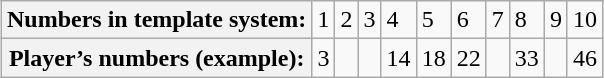<table class="wikitable defaultcenter col1left table-yes2" style="margin:0.5em auto">
<tr>
<th>Numbers in template system:</th>
<td>1</td>
<td>2</td>
<td>3</td>
<td>4</td>
<td>5</td>
<td>6</td>
<td>7</td>
<td>8</td>
<td>9</td>
<td>10</td>
</tr>
<tr>
<th>Player’s numbers (example):</th>
<td>3</td>
<td></td>
<td></td>
<td>14</td>
<td>18</td>
<td>22</td>
<td></td>
<td>33</td>
<td></td>
<td>46</td>
</tr>
</table>
